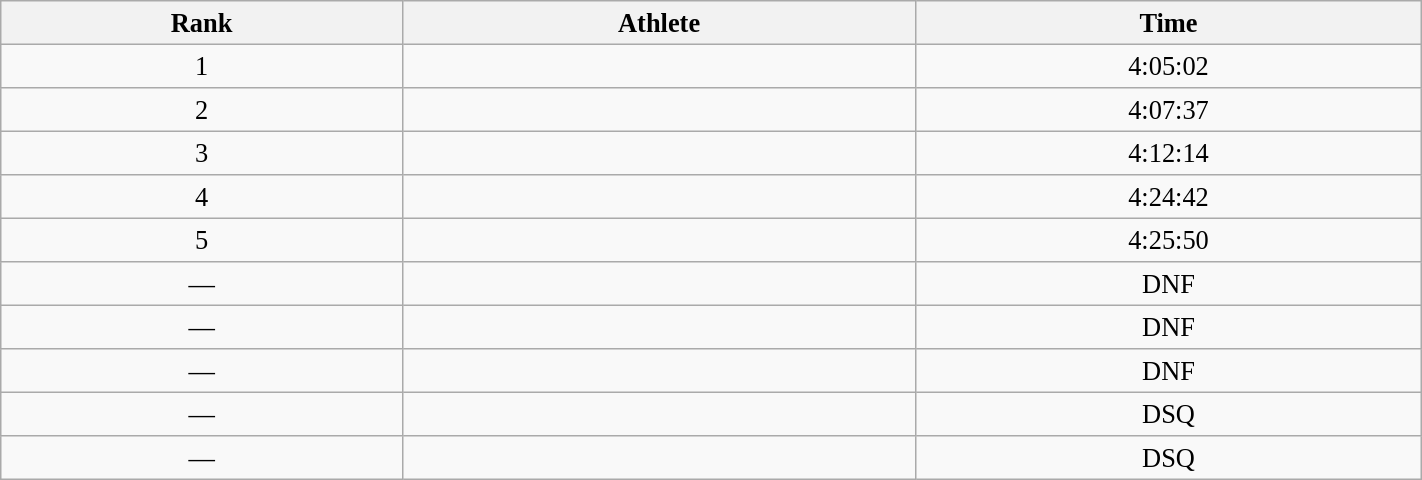<table class="wikitable" style=" text-align:center; font-size:110%;" width="75%">
<tr>
<th>Rank</th>
<th>Athlete</th>
<th>Time</th>
</tr>
<tr>
<td>1</td>
<td align=left></td>
<td>4:05:02</td>
</tr>
<tr>
<td>2</td>
<td align=left></td>
<td>4:07:37</td>
</tr>
<tr>
<td>3</td>
<td align=left></td>
<td>4:12:14</td>
</tr>
<tr>
<td>4</td>
<td align=left></td>
<td>4:24:42</td>
</tr>
<tr>
<td>5</td>
<td align=left></td>
<td>4:25:50</td>
</tr>
<tr>
<td>—</td>
<td align=left></td>
<td>DNF</td>
</tr>
<tr>
<td>—</td>
<td align=left></td>
<td>DNF</td>
</tr>
<tr>
<td>—</td>
<td align=left></td>
<td>DNF</td>
</tr>
<tr>
<td>—</td>
<td align=left></td>
<td>DSQ</td>
</tr>
<tr>
<td>—</td>
<td align=left></td>
<td>DSQ</td>
</tr>
</table>
